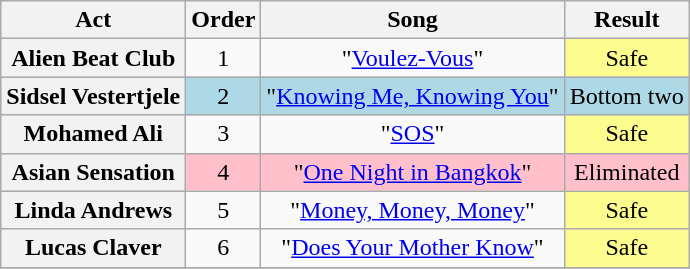<table class="wikitable plainrowheaders" style="text-align:center;">
<tr>
<th scope="col">Act</th>
<th scope="col">Order</th>
<th scope="col">Song</th>
<th scope="col">Result</th>
</tr>
<tr>
<th scope=row>Alien Beat Club</th>
<td>1</td>
<td>"<a href='#'>Voulez-Vous</a>"</td>
<td style="background:#fdfc8f;">Safe</td>
</tr>
<tr style="background:lightblue;">
<th scope=row>Sidsel Vestertjele</th>
<td>2</td>
<td>"<a href='#'>Knowing Me, Knowing You</a>"</td>
<td>Bottom two</td>
</tr>
<tr>
<th scope=row>Mohamed Ali</th>
<td>3</td>
<td>"<a href='#'>SOS</a>"</td>
<td style="background:#fdfc8f;">Safe</td>
</tr>
<tr style="background:pink;">
<th scope=row>Asian Sensation</th>
<td>4</td>
<td>"<a href='#'>One Night in Bangkok</a>"</td>
<td>Eliminated</td>
</tr>
<tr>
<th scope=row>Linda Andrews</th>
<td>5</td>
<td>"<a href='#'>Money, Money, Money</a>"</td>
<td style="background:#fdfc8f;">Safe</td>
</tr>
<tr>
<th scope=row>Lucas Claver</th>
<td>6</td>
<td>"<a href='#'>Does Your Mother Know</a>"</td>
<td style="background:#fdfc8f;">Safe</td>
</tr>
<tr>
</tr>
</table>
